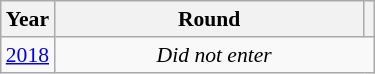<table class="wikitable" style="text-align: center; font-size:90%">
<tr>
<th>Year</th>
<th style="width:200px">Round</th>
<th></th>
</tr>
<tr>
<td><a href='#'>2018</a></td>
<td colspan="2"><em>Did not enter</em></td>
</tr>
</table>
